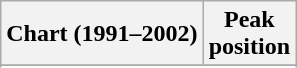<table class="wikitable sortable plainrowheaders">
<tr>
<th scope="col">Chart (1991–2002)</th>
<th scope="col">Peak<br>position</th>
</tr>
<tr>
</tr>
<tr>
</tr>
<tr>
</tr>
</table>
